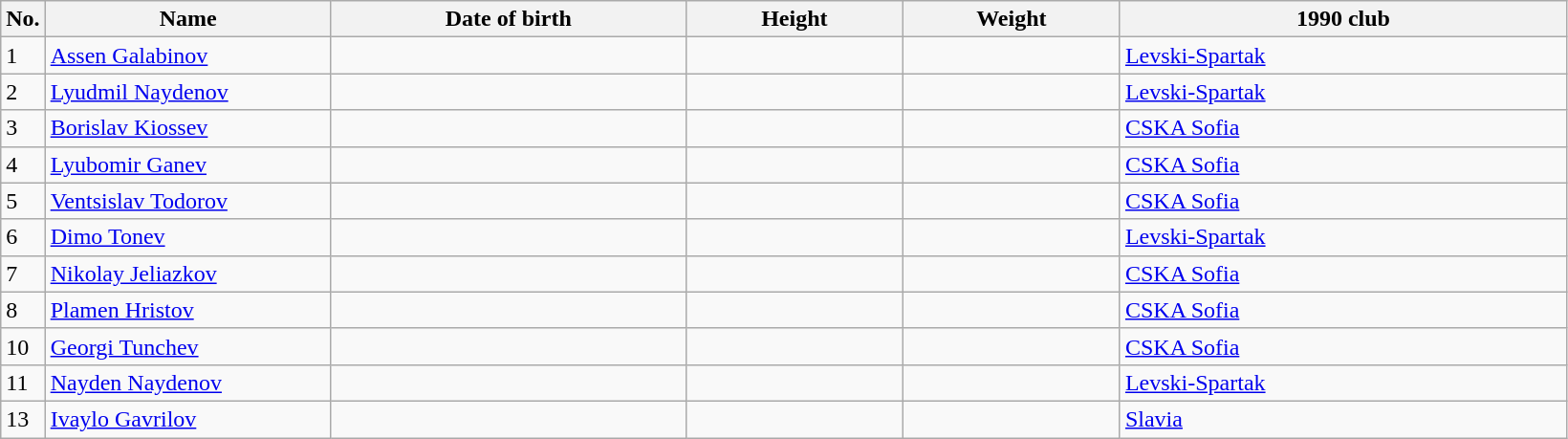<table class=wikitable sortable style=font-size:100%; text-align:center;>
<tr>
<th>No.</th>
<th style=width:12em>Name</th>
<th style=width:15em>Date of birth</th>
<th style=width:9em>Height</th>
<th style=width:9em>Weight</th>
<th style=width:19em>1990 club</th>
</tr>
<tr>
<td>1</td>
<td><a href='#'>Assen Galabinov</a></td>
<td></td>
<td></td>
<td></td>
<td><a href='#'>Levski-Spartak</a></td>
</tr>
<tr>
<td>2</td>
<td><a href='#'>Lyudmil Naydenov</a></td>
<td></td>
<td></td>
<td></td>
<td><a href='#'>Levski-Spartak</a></td>
</tr>
<tr>
<td>3</td>
<td><a href='#'>Borislav Kiossev</a></td>
<td></td>
<td></td>
<td></td>
<td><a href='#'>CSKA Sofia</a></td>
</tr>
<tr>
<td>4</td>
<td><a href='#'>Lyubomir Ganev</a></td>
<td></td>
<td></td>
<td></td>
<td><a href='#'>CSKA Sofia</a></td>
</tr>
<tr>
<td>5</td>
<td><a href='#'>Ventsislav Todorov</a></td>
<td></td>
<td></td>
<td></td>
<td><a href='#'>CSKA Sofia</a></td>
</tr>
<tr>
<td>6</td>
<td><a href='#'>Dimo Tonev</a></td>
<td></td>
<td></td>
<td></td>
<td><a href='#'>Levski-Spartak</a></td>
</tr>
<tr>
<td>7</td>
<td><a href='#'>Nikolay Jeliazkov</a></td>
<td></td>
<td></td>
<td></td>
<td><a href='#'>CSKA Sofia</a></td>
</tr>
<tr>
<td>8</td>
<td><a href='#'>Plamen Hristov</a></td>
<td></td>
<td></td>
<td></td>
<td><a href='#'>CSKA Sofia</a></td>
</tr>
<tr>
<td>10</td>
<td><a href='#'>Georgi Tunchev</a></td>
<td></td>
<td></td>
<td></td>
<td><a href='#'>CSKA Sofia</a></td>
</tr>
<tr>
<td>11</td>
<td><a href='#'>Nayden Naydenov</a></td>
<td></td>
<td></td>
<td></td>
<td><a href='#'>Levski-Spartak</a></td>
</tr>
<tr>
<td>13</td>
<td><a href='#'>Ivaylo Gavrilov</a></td>
<td></td>
<td></td>
<td></td>
<td><a href='#'>Slavia</a></td>
</tr>
</table>
